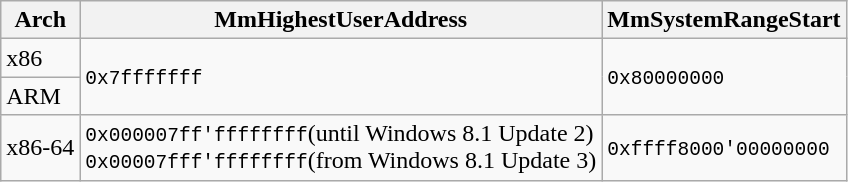<table class="wikitable">
<tr>
<th>Arch</th>
<th>MmHighestUserAddress</th>
<th>MmSystemRangeStart</th>
</tr>
<tr>
<td>x86</td>
<td rowspan=2><code>0x7fffffff</code></td>
<td rowspan=2><code>0x80000000</code></td>
</tr>
<tr>
<td>ARM</td>
</tr>
<tr>
<td>x86-64</td>
<td><code>0x000007ff'ffffffff</code>(until Windows 8.1 Update 2)<br><code>0x00007fff'ffffffff</code>(from Windows 8.1 Update 3)</td>
<td><code>0xffff8000'00000000</code></td>
</tr>
</table>
